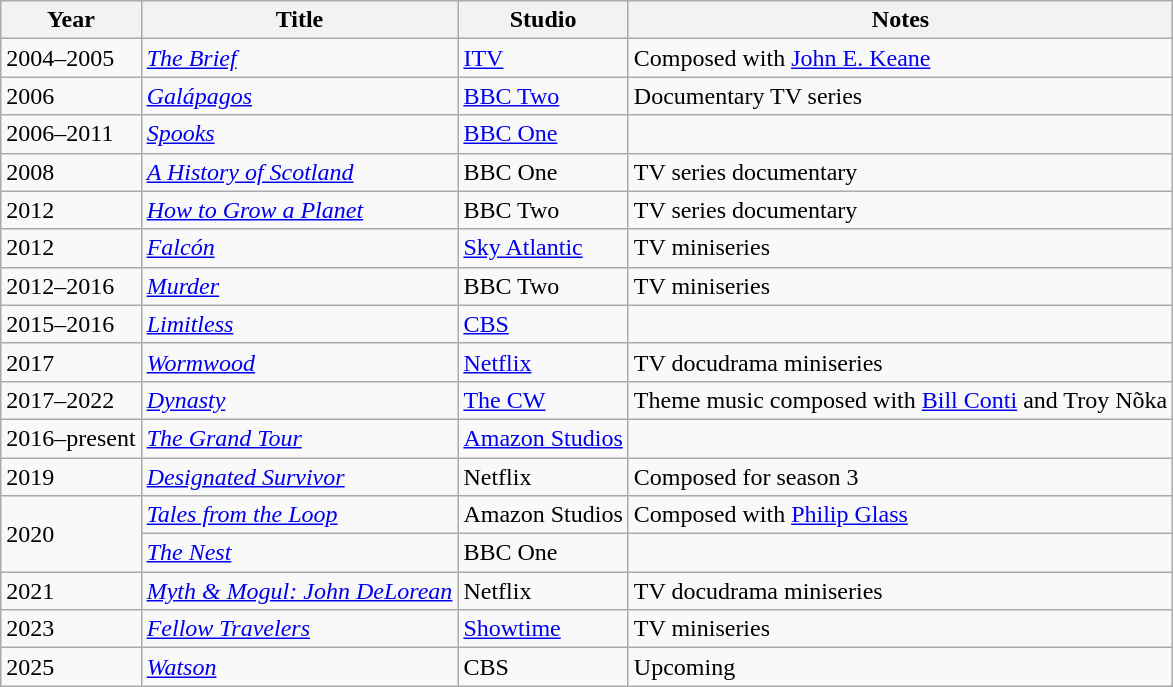<table class="wikitable sortable">
<tr>
<th>Year</th>
<th>Title</th>
<th>Studio</th>
<th class="unsortable">Notes</th>
</tr>
<tr>
<td>2004–2005</td>
<td><em><a href='#'>The Brief</a></em></td>
<td><a href='#'>ITV</a></td>
<td>Composed with <a href='#'>John E. Keane</a></td>
</tr>
<tr>
<td>2006</td>
<td><em><a href='#'>Galápagos</a></em></td>
<td><a href='#'>BBC Two</a></td>
<td>Documentary TV series</td>
</tr>
<tr>
<td>2006–2011</td>
<td><em><a href='#'>Spooks</a></em></td>
<td><a href='#'>BBC One</a></td>
<td></td>
</tr>
<tr>
<td>2008</td>
<td><em><a href='#'>A History of Scotland</a></em></td>
<td>BBC One</td>
<td>TV series documentary</td>
</tr>
<tr>
<td>2012</td>
<td><em><a href='#'>How to Grow a Planet</a></em></td>
<td>BBC Two</td>
<td>TV series documentary</td>
</tr>
<tr>
<td>2012</td>
<td><em><a href='#'>Falcón</a></em></td>
<td><a href='#'>Sky Atlantic</a></td>
<td>TV miniseries</td>
</tr>
<tr>
<td>2012–2016</td>
<td><em><a href='#'>Murder</a></em></td>
<td>BBC Two</td>
<td>TV miniseries</td>
</tr>
<tr>
<td>2015–2016</td>
<td><em><a href='#'>Limitless</a></em></td>
<td><a href='#'>CBS</a></td>
<td></td>
</tr>
<tr>
<td>2017</td>
<td><em><a href='#'>Wormwood</a></em></td>
<td><a href='#'>Netflix</a></td>
<td>TV docudrama miniseries</td>
</tr>
<tr>
<td>2017–2022</td>
<td><em><a href='#'>Dynasty</a></em></td>
<td><a href='#'>The CW</a></td>
<td>Theme music composed with <a href='#'>Bill Conti</a> and Troy Nõka</td>
</tr>
<tr>
<td>2016–present</td>
<td><em><a href='#'>The Grand Tour</a></em></td>
<td><a href='#'>Amazon Studios</a></td>
<td></td>
</tr>
<tr>
<td>2019</td>
<td><em><a href='#'>Designated Survivor</a></em></td>
<td>Netflix</td>
<td>Composed for season 3</td>
</tr>
<tr>
<td rowspan=2>2020</td>
<td><em><a href='#'>Tales from the Loop</a></em></td>
<td>Amazon Studios</td>
<td>Composed with <a href='#'>Philip Glass</a></td>
</tr>
<tr>
<td><em><a href='#'>The Nest</a></em></td>
<td>BBC One</td>
<td></td>
</tr>
<tr>
<td>2021</td>
<td><em><a href='#'>Myth & Mogul: John DeLorean</a></em></td>
<td>Netflix</td>
<td>TV docudrama miniseries</td>
</tr>
<tr>
<td>2023</td>
<td><em><a href='#'>Fellow Travelers</a></em></td>
<td><a href='#'>Showtime</a></td>
<td>TV miniseries</td>
</tr>
<tr>
<td>2025</td>
<td><em><a href='#'>Watson</a></em></td>
<td>CBS</td>
<td>Upcoming</td>
</tr>
</table>
